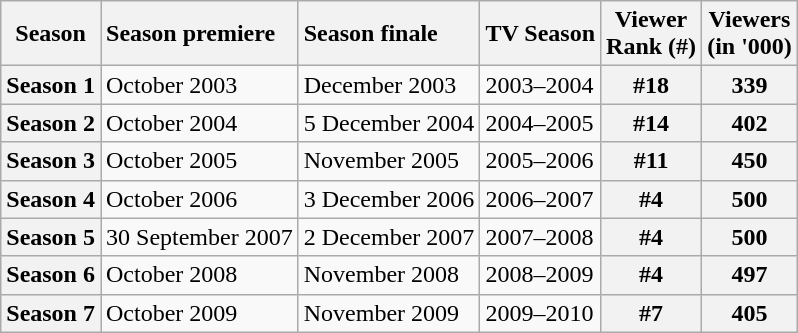<table class="wikitable" border="1">
<tr>
<th>Season</th>
<th style="text-align:left">Season premiere</th>
<th style="text-align:left">Season finale</th>
<th style="text-align:left">TV Season</th>
<th>Viewer<br>Rank (#)</th>
<th>Viewers<br>(in '000)</th>
</tr>
<tr>
<th>Season 1</th>
<td>October 2003</td>
<td>December 2003</td>
<td>2003–2004</td>
<th style="text-align:center">#18</th>
<th style="text-align:center"><strong>339</strong></th>
</tr>
<tr>
<th>Season 2</th>
<td>October 2004</td>
<td>5 December 2004</td>
<td>2004–2005</td>
<th style="text-align:center">#14</th>
<th style="text-align:center"><strong>402</strong></th>
</tr>
<tr>
<th>Season 3</th>
<td>October 2005</td>
<td>November 2005</td>
<td>2005–2006</td>
<th style="text-align:center">#11</th>
<th style="text-align:center"><strong>450</strong></th>
</tr>
<tr>
<th>Season 4</th>
<td>October 2006</td>
<td>3 December 2006</td>
<td>2006–2007</td>
<th style="text-align:center">#4</th>
<th style="text-align:center"><strong>500</strong></th>
</tr>
<tr>
<th>Season 5</th>
<td>30 September 2007</td>
<td>2 December 2007</td>
<td>2007–2008</td>
<th style="text-align:center">#4</th>
<th style="text-align:center"><strong>500</strong></th>
</tr>
<tr>
<th>Season 6</th>
<td>October 2008</td>
<td>November 2008</td>
<td>2008–2009</td>
<th style="text-align:center">#4</th>
<th style="text-align:center"><strong>497</strong></th>
</tr>
<tr>
<th>Season 7</th>
<td>October 2009</td>
<td>November 2009</td>
<td>2009–2010</td>
<th style="text-align:center">#7</th>
<th style="text-align:center"><strong>405</strong></th>
</tr>
</table>
